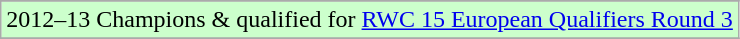<table class="wikitable">
<tr>
</tr>
<tr width=10px bgcolor="#ccffcc">
<td>2012–13 Champions & qualified for <a href='#'>RWC 15 European Qualifiers Round 3</a></td>
</tr>
<tr>
</tr>
</table>
